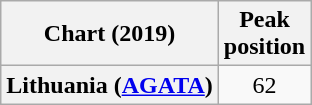<table class="wikitable plainrowheaders" style="text-align:center">
<tr>
<th scope="col">Chart (2019)</th>
<th scope="col">Peak<br>position</th>
</tr>
<tr>
<th scope="row">Lithuania (<a href='#'>AGATA</a>)</th>
<td>62</td>
</tr>
</table>
